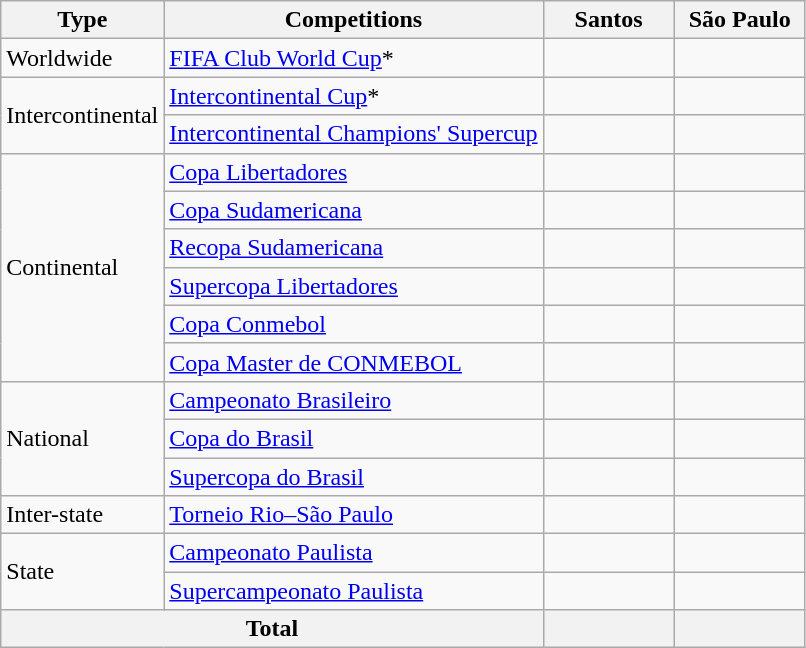<table class="wikitable">
<tr>
<th>Type</th>
<th>Competitions</th>
<th width=80>Santos</th>
<th width=80>São Paulo</th>
</tr>
<tr>
<td>Worldwide</td>
<td><a href='#'>FIFA Club World Cup</a>*</td>
<td></td>
<td></td>
</tr>
<tr>
<td rowspan="2">Intercontinental</td>
<td><a href='#'>Intercontinental Cup</a>*</td>
<td></td>
<td></td>
</tr>
<tr>
<td><a href='#'>Intercontinental Champions' Supercup</a></td>
<td></td>
<td></td>
</tr>
<tr>
<td rowspan="6">Continental</td>
<td><a href='#'>Copa Libertadores</a></td>
<td></td>
<td></td>
</tr>
<tr>
<td><a href='#'>Copa Sudamericana</a></td>
<td></td>
<td></td>
</tr>
<tr>
<td><a href='#'>Recopa Sudamericana</a></td>
<td></td>
<td></td>
</tr>
<tr>
<td><a href='#'>Supercopa Libertadores</a></td>
<td></td>
<td></td>
</tr>
<tr>
<td><a href='#'>Copa Conmebol</a></td>
<td></td>
<td></td>
</tr>
<tr>
<td><a href='#'>Copa Master de CONMEBOL</a></td>
<td></td>
<td></td>
</tr>
<tr>
<td rowspan="3">National</td>
<td><a href='#'>Campeonato Brasileiro</a></td>
<td></td>
<td></td>
</tr>
<tr>
<td><a href='#'>Copa do Brasil</a></td>
<td></td>
<td></td>
</tr>
<tr>
<td><a href='#'>Supercopa do Brasil</a></td>
<td></td>
<td></td>
</tr>
<tr>
<td>Inter-state</td>
<td><a href='#'>Torneio Rio–São Paulo</a></td>
<td></td>
<td></td>
</tr>
<tr>
<td rowspan="2">State</td>
<td><a href='#'>Campeonato Paulista</a></td>
<td></td>
<td></td>
</tr>
<tr>
<td><a href='#'>Supercampeonato Paulista</a></td>
<td></td>
<td></td>
</tr>
<tr>
<th colspan="2"><strong>Total</strong></th>
<th></th>
<th></th>
</tr>
</table>
